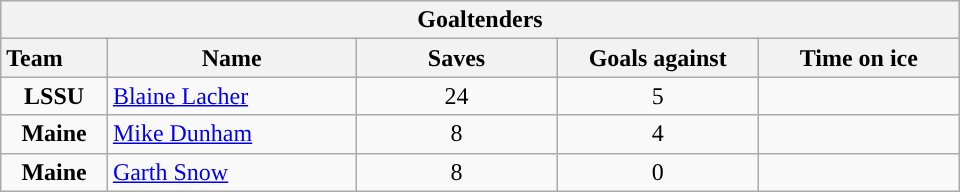<table class="wikitable" style="width:40em; text-align:right;">
<tr>
<th colspan=5>Goaltenders</th>
</tr>
<tr>
<th style="width:4em; text-align:left;">Team</th>
<th style="width:10em;">Name</th>
<th style="width:8em;">Saves</th>
<th style="width:8em;">Goals against</th>
<th style="width:8em;">Time on ice</th>
</tr>
<tr>
<td align=center><strong>LSSU</strong></td>
<td style="text-align:left;"><a href='#'>Blaine Lacher</a></td>
<td align=center>24</td>
<td align=center>5</td>
<td align=center></td>
</tr>
<tr>
<td align=center><strong>Maine</strong></td>
<td style="text-align:left;"><a href='#'>Mike Dunham</a></td>
<td align=center>8</td>
<td align=center>4</td>
<td align=center></td>
</tr>
<tr>
<td align=center><strong>Maine</strong></td>
<td style="text-align:left;"><a href='#'>Garth Snow</a></td>
<td align=center>8</td>
<td align=center>0</td>
<td align=center></td>
</tr>
</table>
